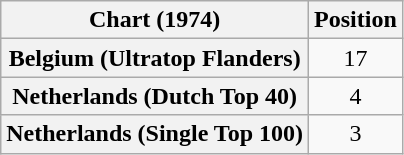<table class="wikitable sortable plainrowheaders" style="text-align:center">
<tr>
<th scope="col">Chart (1974)</th>
<th scope="col">Position</th>
</tr>
<tr>
<th scope="row">Belgium (Ultratop Flanders)</th>
<td>17</td>
</tr>
<tr>
<th scope="row">Netherlands (Dutch Top 40)</th>
<td>4</td>
</tr>
<tr>
<th scope="row">Netherlands (Single Top 100)</th>
<td>3</td>
</tr>
</table>
